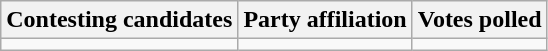<table class="wikitable sortable">
<tr>
<th>Contesting candidates</th>
<th>Party affiliation</th>
<th>Votes polled</th>
</tr>
<tr>
<td></td>
<td></td>
<td></td>
</tr>
</table>
